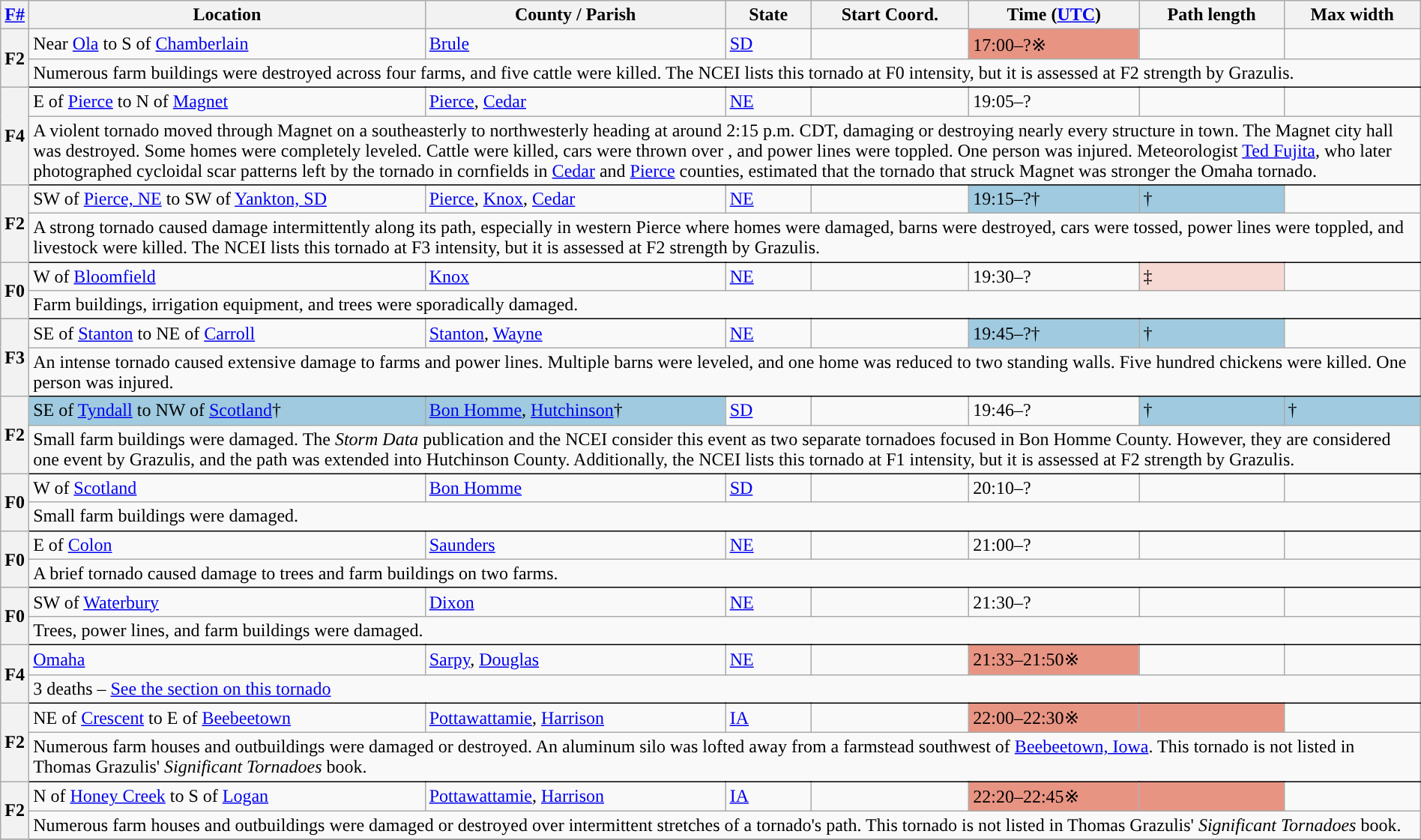<table class="wikitable sortable" style="width:100%;">
<tr>
<th scope="col" width="2%" align="center"><a href='#'>F#</a></th>
<th scope="col" align="center" class="unsortable">Location</th>
<th scope="col" align="center" class="unsortable">County / Parish</th>
<th scope="col" align="center">State</th>
<th scope="col" align="center">Start Coord.</th>
<th scope="col" align="center">Time (<a href='#'>UTC</a>)</th>
<th scope="col" align="center">Path length</th>
<th scope="col" align="center">Max width</th>
</tr>
<tr>
<th scope="row" rowspan="2" style="background-color:#">F2</th>
<td>Near <a href='#'>Ola</a> to S of <a href='#'>Chamberlain</a></td>
<td><a href='#'>Brule</a></td>
<td><a href='#'>SD</a></td>
<td></td>
<td bgcolor=#E89483>17:00–?※</td>
<td></td>
<td></td>
</tr>
<tr class="expand-child">
<td colspan="8" style=" border-bottom: 1px solid black;">Numerous farm buildings were destroyed across four farms, and five cattle were killed. The NCEI lists this tornado at F0 intensity, but it is assessed at F2 strength by Grazulis.</td>
</tr>
<tr>
<th scope="row" rowspan="2" style="background-color:#">F4</th>
<td>E of <a href='#'>Pierce</a> to N of <a href='#'>Magnet</a></td>
<td><a href='#'>Pierce</a>, <a href='#'>Cedar</a></td>
<td><a href='#'>NE</a></td>
<td></td>
<td>19:05–?</td>
<td></td>
<td></td>
</tr>
<tr class="expand-child">
<td colspan="8" style=" border-bottom: 1px solid black;">A violent tornado moved through Magnet on a southeasterly to northwesterly heading at around 2:15 p.m. CDT, damaging or destroying nearly every structure in town. The Magnet city hall was destroyed. Some homes were completely leveled. Cattle were killed, cars were thrown over , and power lines were toppled. One person was injured. Meteorologist <a href='#'>Ted Fujita</a>, who later photographed cycloidal scar patterns left by the tornado in cornfields in <a href='#'>Cedar</a> and <a href='#'>Pierce</a> counties, estimated that the tornado that struck Magnet was stronger the Omaha tornado.</td>
</tr>
<tr>
<th scope="row" rowspan="2" style="background-color:#">F2</th>
<td>SW of <a href='#'>Pierce, NE</a> to SW of <a href='#'>Yankton, SD</a></td>
<td><a href='#'>Pierce</a>, <a href='#'>Knox</a>, <a href='#'>Cedar</a></td>
<td><a href='#'>NE</a></td>
<td></td>
<td bgcolor=#9FCADF>19:15–?†</td>
<td bgcolor=#9FCADF>†</td>
<td></td>
</tr>
<tr class="expand-child">
<td colspan="8" style=" border-bottom: 1px solid black;">A strong tornado caused damage intermittently along its path, especially in western Pierce where homes were damaged, barns were destroyed, cars were tossed, power lines were toppled, and livestock were killed. The NCEI lists this tornado at F3 intensity, but it is assessed at F2 strength by Grazulis.</td>
</tr>
<tr>
<th scope="row" rowspan="2" style="background-color:#">F0</th>
<td>W of <a href='#'>Bloomfield</a></td>
<td><a href='#'>Knox</a></td>
<td><a href='#'>NE</a></td>
<td></td>
<td>19:30–?</td>
<td bgcolor=#F7D9D3>‡</td>
<td></td>
</tr>
<tr class="expand-child">
<td colspan="8" style=" border-bottom: 1px solid black;">Farm buildings, irrigation equipment, and trees were sporadically damaged.</td>
</tr>
<tr>
<th scope="row" rowspan="2" style="background-color:#">F3</th>
<td>SE of <a href='#'>Stanton</a> to NE of <a href='#'>Carroll</a></td>
<td><a href='#'>Stanton</a>, <a href='#'>Wayne</a></td>
<td><a href='#'>NE</a></td>
<td></td>
<td bgcolor=#9FCADF>19:45–?†</td>
<td bgcolor=#9FCADF>†</td>
<td></td>
</tr>
<tr class="expand-child">
<td colspan="8" style=" border-bottom: 1px solid black;">An intense tornado caused extensive damage to farms and power lines. Multiple barns were leveled, and one home was reduced to two standing walls. Five hundred chickens were killed. One person was injured.</td>
</tr>
<tr>
<th scope="row" rowspan="2" style="background-color:#">F2</th>
<td bgcolor=#9FCADF>SE of <a href='#'>Tyndall</a> to NW of <a href='#'>Scotland</a>†</td>
<td bgcolor=#9FCADF><a href='#'>Bon Homme</a>, <a href='#'>Hutchinson</a>†</td>
<td><a href='#'>SD</a></td>
<td></td>
<td>19:46–?</td>
<td bgcolor=#9FCADF>†</td>
<td bgcolor=#9FCADF>†</td>
</tr>
<tr class="expand-child">
<td colspan="8" style=" border-bottom: 1px solid black;">Small farm buildings were damaged. The <em>Storm Data</em> publication and the NCEI consider this event as two separate tornadoes focused in Bon Homme County. However, they are considered one event by Grazulis, and the path was extended into Hutchinson County. Additionally, the NCEI lists this tornado at F1 intensity, but it is assessed at F2 strength by Grazulis.</td>
</tr>
<tr>
<th scope="row" rowspan="2" style="background-color:#">F0</th>
<td>W of <a href='#'>Scotland</a></td>
<td><a href='#'>Bon Homme</a></td>
<td><a href='#'>SD</a></td>
<td></td>
<td>20:10–?</td>
<td></td>
<td></td>
</tr>
<tr class="expand-child">
<td colspan="8" style=" border-bottom: 1px solid black;">Small farm buildings were damaged.</td>
</tr>
<tr>
<th scope="row" rowspan="2" style="background-color:#">F0</th>
<td>E of <a href='#'>Colon</a></td>
<td><a href='#'>Saunders</a></td>
<td><a href='#'>NE</a></td>
<td></td>
<td>21:00–?</td>
<td></td>
<td></td>
</tr>
<tr class="expand-child">
<td colspan="8" style=" border-bottom: 1px solid black;">A brief tornado caused damage to trees and farm buildings on two farms.</td>
</tr>
<tr>
<th scope="row" rowspan="2" style="background-color:#">F0</th>
<td>SW of <a href='#'>Waterbury</a></td>
<td><a href='#'>Dixon</a></td>
<td><a href='#'>NE</a></td>
<td></td>
<td>21:30–?</td>
<td></td>
<td></td>
</tr>
<tr class="expand-child">
<td colspan="8" style=" border-bottom: 1px solid black;">Trees, power lines, and farm buildings were damaged.</td>
</tr>
<tr>
<th scope="row" rowspan="2" style="background-color:#">F4</th>
<td><a href='#'>Omaha</a></td>
<td><a href='#'>Sarpy</a>, <a href='#'>Douglas</a></td>
<td><a href='#'>NE</a></td>
<td></td>
<td bgcolor=#E89483>21:33–21:50※</td>
<td></td>
<td></td>
</tr>
<tr class="expand-child">
<td colspan="8" style=" border-bottom: 1px solid black;">3 deaths – <a href='#'>See the section on this tornado</a></td>
</tr>
<tr>
<th scope="row" rowspan="2" style="background-color:#">F2</th>
<td>NE of <a href='#'>Crescent</a> to E of <a href='#'>Beebeetown</a></td>
<td><a href='#'>Pottawattamie</a>, <a href='#'>Harrison</a></td>
<td><a href='#'>IA</a></td>
<td></td>
<td bgcolor=#E89483>22:00–22:30※</td>
<td bgcolor=#E89483></td>
<td></td>
</tr>
<tr class="expand-child">
<td colspan="8" style=" border-bottom: 1px solid black;">Numerous farm houses and outbuildings were damaged or destroyed. An aluminum silo was lofted  away from a farmstead southwest of <a href='#'>Beebeetown, Iowa</a>. This tornado is not listed in Thomas Grazulis' <em>Significant Tornadoes</em> book.</td>
</tr>
<tr>
<th scope="row" rowspan="2" style="background-color:#">F2</th>
<td>N of <a href='#'>Honey Creek</a> to S of <a href='#'>Logan</a></td>
<td><a href='#'>Pottawattamie</a>, <a href='#'>Harrison</a></td>
<td><a href='#'>IA</a></td>
<td></td>
<td bgcolor=#E89483>22:20–22:45※</td>
<td bgcolor=#E89483></td>
<td></td>
</tr>
<tr class="expand-child">
<td colspan="8" style=" border-bottom: 1px solid black;">Numerous farm houses and outbuildings were damaged or destroyed over intermittent stretches of a tornado's path. This tornado is not listed in Thomas Grazulis' <em>Significant Tornadoes</em> book.</td>
</tr>
<tr>
</tr>
</table>
